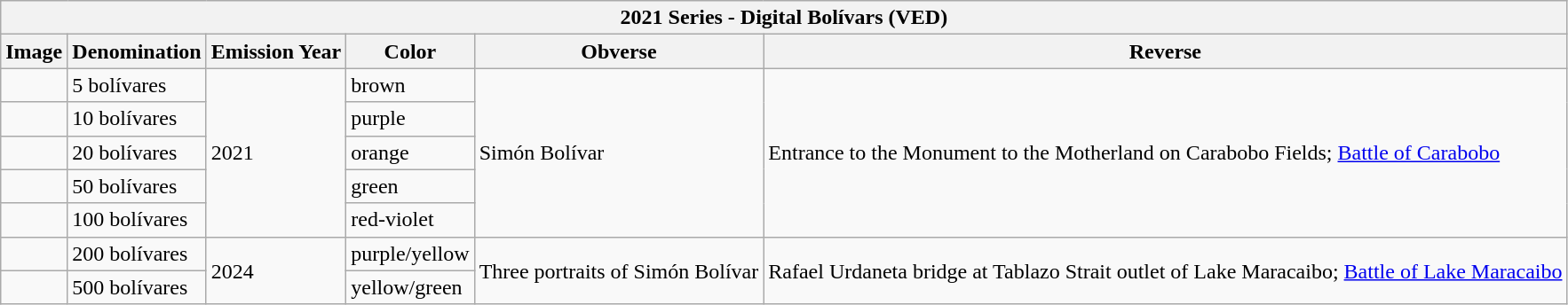<table class="wikitable">
<tr>
<th colspan="7">2021 Series - Digital Bolívars (VED)</th>
</tr>
<tr>
<th>Image</th>
<th>Denomination</th>
<th>Emission Year</th>
<th>Color</th>
<th>Obverse</th>
<th>Reverse</th>
</tr>
<tr>
<td></td>
<td>5 bolívares</td>
<td ! rowspan="5">2021</td>
<td>brown</td>
<td ! rowspan="5">Simón Bolívar</td>
<td ! rowspan="5">Entrance to the Monument to the Motherland on Carabobo Fields; <a href='#'>Battle of Carabobo</a></td>
</tr>
<tr>
<td></td>
<td>10 bolívares</td>
<td>purple</td>
</tr>
<tr>
<td></td>
<td>20 bolívares</td>
<td>orange</td>
</tr>
<tr>
<td></td>
<td>50 bolívares</td>
<td>green</td>
</tr>
<tr>
<td></td>
<td>100 bolívares</td>
<td>red-violet</td>
</tr>
<tr>
<td></td>
<td>200 bolívares</td>
<td ! rowspan="2">2024</td>
<td>purple/yellow</td>
<td ! rowspan="2">Three portraits of Simón Bolívar</td>
<td ! rowspan="2">Rafael Urdaneta bridge at Tablazo Strait outlet of Lake Maracaibo; <a href='#'>Battle of Lake Maracaibo</a></td>
</tr>
<tr>
<td></td>
<td>500 bolívares</td>
<td>yellow/green</td>
</tr>
</table>
